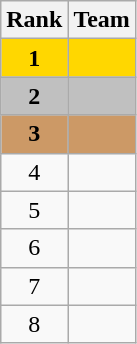<table class="wikitable" style="text-align:center">
<tr>
<th>Rank</th>
<th>Team</th>
</tr>
<tr bgcolor="gold">
<td><strong>1</strong></td>
<td align="left"></td>
</tr>
<tr bgcolor="silver">
<td><strong>2</strong></td>
<td align="left"></td>
</tr>
<tr bgcolor="#CC9966">
<td><strong>3</strong></td>
<td align="left"></td>
</tr>
<tr>
<td>4</td>
<td align="left"></td>
</tr>
<tr>
<td>5</td>
<td align="left"></td>
</tr>
<tr>
<td>6</td>
<td align="left"></td>
</tr>
<tr>
<td>7</td>
<td align="left"></td>
</tr>
<tr>
<td>8</td>
<td align="left"></td>
</tr>
</table>
